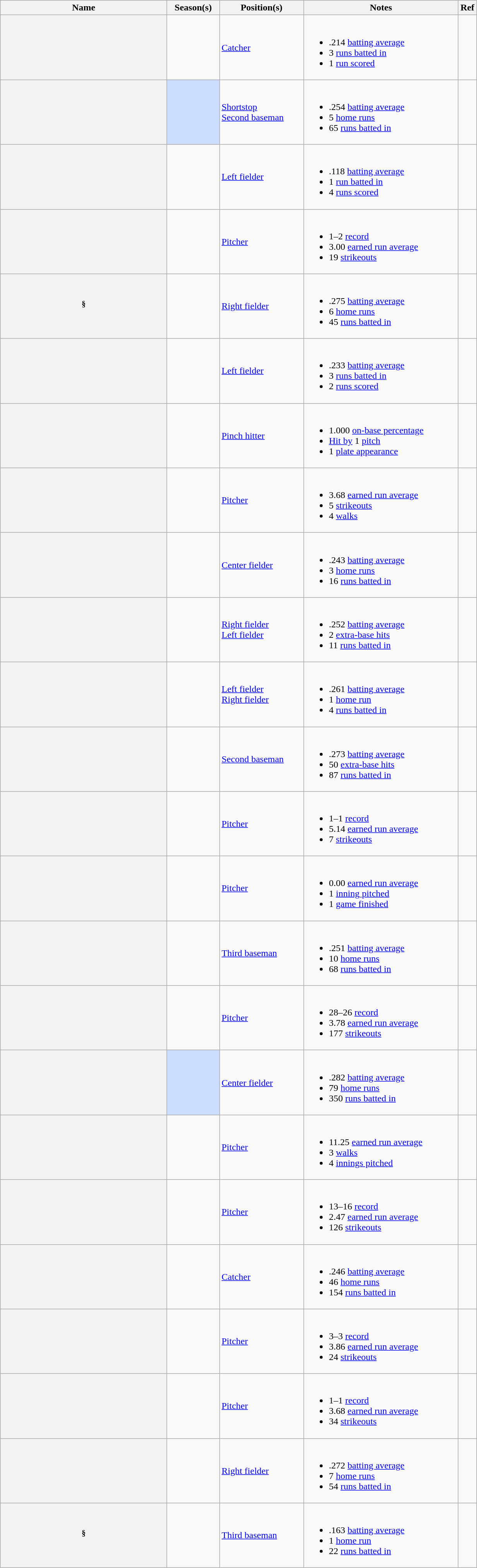<table class="wikitable plainrowheaders sortable" width="65%">
<tr>
<th scope="col" width="35%">Name</th>
<th scope="col">Season(s)</th>
<th scope="col">Position(s)</th>
<th scope="col" class="unsortable">Notes</th>
<th scope="col" class="unsortable" width="2%">Ref</th>
</tr>
<tr>
<th scope="row"></th>
<td></td>
<td><a href='#'>Catcher</a></td>
<td><br><ul><li>.214 <a href='#'>batting average</a></li><li>3 <a href='#'>runs batted in</a></li><li>1 <a href='#'>run scored</a></li></ul></td>
<td></td>
</tr>
<tr>
<th scope="row"></th>
<td bgcolor="#ccddff"></td>
<td><a href='#'>Shortstop</a><br><a href='#'>Second baseman</a></td>
<td><br><ul><li>.254 <a href='#'>batting average</a></li><li>5 <a href='#'>home runs</a></li><li>65 <a href='#'>runs batted in</a></li></ul></td>
<td></td>
</tr>
<tr>
<th scope="row"></th>
<td></td>
<td><a href='#'>Left fielder</a></td>
<td><br><ul><li>.118 <a href='#'>batting average</a></li><li>1 <a href='#'>run batted in</a></li><li>4 <a href='#'>runs scored</a></li></ul></td>
<td></td>
</tr>
<tr>
<th scope="row"></th>
<td></td>
<td><a href='#'>Pitcher</a></td>
<td><br><ul><li>1–2 <a href='#'>record</a></li><li>3.00 <a href='#'>earned run average</a></li><li>19 <a href='#'>strikeouts</a></li></ul></td>
<td></td>
</tr>
<tr>
<th scope="row"><sup>§</sup></th>
<td></td>
<td><a href='#'>Right fielder</a></td>
<td><br><ul><li>.275 <a href='#'>batting average</a></li><li>6 <a href='#'>home runs</a></li><li>45 <a href='#'>runs batted in</a></li></ul></td>
<td></td>
</tr>
<tr>
<th scope="row"></th>
<td></td>
<td><a href='#'>Left fielder</a></td>
<td><br><ul><li>.233 <a href='#'>batting average</a></li><li>3 <a href='#'>runs batted in</a></li><li>2 <a href='#'>runs scored</a></li></ul></td>
<td></td>
</tr>
<tr>
<th scope="row"></th>
<td></td>
<td><a href='#'>Pinch hitter</a></td>
<td><br><ul><li>1.000 <a href='#'>on-base percentage</a></li><li><a href='#'>Hit by</a> 1 <a href='#'>pitch</a></li><li>1 <a href='#'>plate appearance</a></li></ul></td>
<td></td>
</tr>
<tr>
<th scope="row"></th>
<td></td>
<td><a href='#'>Pitcher</a></td>
<td><br><ul><li>3.68 <a href='#'>earned run average</a></li><li>5 <a href='#'>strikeouts</a></li><li>4 <a href='#'>walks</a></li></ul></td>
<td></td>
</tr>
<tr>
<th scope="row"></th>
<td></td>
<td><a href='#'>Center fielder</a></td>
<td><br><ul><li>.243 <a href='#'>batting average</a></li><li>3 <a href='#'>home runs</a></li><li>16 <a href='#'>runs batted in</a></li></ul></td>
<td></td>
</tr>
<tr>
<th scope="row"></th>
<td></td>
<td><a href='#'>Right fielder</a><br><a href='#'>Left fielder</a></td>
<td><br><ul><li>.252 <a href='#'>batting average</a></li><li>2 <a href='#'>extra-base hits</a></li><li>11 <a href='#'>runs batted in</a></li></ul></td>
<td></td>
</tr>
<tr>
<th scope="row"></th>
<td></td>
<td><a href='#'>Left fielder</a><br><a href='#'>Right fielder</a></td>
<td><br><ul><li>.261 <a href='#'>batting average</a></li><li>1 <a href='#'>home run</a></li><li>4 <a href='#'>runs batted in</a></li></ul></td>
<td></td>
</tr>
<tr>
<th scope="row"></th>
<td></td>
<td><a href='#'>Second baseman</a></td>
<td><br><ul><li>.273 <a href='#'>batting average</a></li><li>50 <a href='#'>extra-base hits</a></li><li>87 <a href='#'>runs batted in</a></li></ul></td>
<td></td>
</tr>
<tr>
<th scope="row"></th>
<td></td>
<td><a href='#'>Pitcher</a></td>
<td><br><ul><li>1–1 <a href='#'>record</a></li><li>5.14 <a href='#'>earned run average</a></li><li>7 <a href='#'>strikeouts</a></li></ul></td>
<td></td>
</tr>
<tr>
<th scope="row"></th>
<td></td>
<td><a href='#'>Pitcher</a></td>
<td><br><ul><li>0.00 <a href='#'>earned run average</a></li><li>1 <a href='#'>inning pitched</a></li><li>1 <a href='#'>game finished</a></li></ul></td>
<td></td>
</tr>
<tr>
<th scope="row"></th>
<td></td>
<td><a href='#'>Third baseman</a></td>
<td><br><ul><li>.251 <a href='#'>batting average</a></li><li>10 <a href='#'>home runs</a></li><li>68 <a href='#'>runs batted in</a></li></ul></td>
<td></td>
</tr>
<tr>
<th scope="row"></th>
<td></td>
<td><a href='#'>Pitcher</a></td>
<td><br><ul><li>28–26 <a href='#'>record</a></li><li>3.78 <a href='#'>earned run average</a></li><li>177 <a href='#'>strikeouts</a></li></ul></td>
<td></td>
</tr>
<tr>
<th scope="row"></th>
<td bgcolor="#ccddff"></td>
<td><a href='#'>Center fielder</a></td>
<td><br><ul><li>.282 <a href='#'>batting average</a></li><li>79 <a href='#'>home runs</a></li><li>350 <a href='#'>runs batted in</a></li></ul></td>
<td></td>
</tr>
<tr>
<th scope="row"></th>
<td></td>
<td><a href='#'>Pitcher</a></td>
<td><br><ul><li>11.25 <a href='#'>earned run average</a></li><li>3 <a href='#'>walks</a></li><li>4 <a href='#'>innings pitched</a></li></ul></td>
<td></td>
</tr>
<tr>
<th scope="row"></th>
<td></td>
<td><a href='#'>Pitcher</a></td>
<td><br><ul><li>13–16 <a href='#'>record</a></li><li>2.47 <a href='#'>earned run average</a></li><li>126 <a href='#'>strikeouts</a></li></ul></td>
<td></td>
</tr>
<tr>
<th scope="row"></th>
<td></td>
<td><a href='#'>Catcher</a></td>
<td><br><ul><li>.246 <a href='#'>batting average</a></li><li>46 <a href='#'>home runs</a></li><li>154 <a href='#'>runs batted in</a></li></ul></td>
<td></td>
</tr>
<tr>
<th scope="row"></th>
<td></td>
<td><a href='#'>Pitcher</a></td>
<td><br><ul><li>3–3 <a href='#'>record</a></li><li>3.86 <a href='#'>earned run average</a></li><li>24 <a href='#'>strikeouts</a></li></ul></td>
<td></td>
</tr>
<tr>
<th scope="row"></th>
<td></td>
<td><a href='#'>Pitcher</a></td>
<td><br><ul><li>1–1 <a href='#'>record</a></li><li>3.68 <a href='#'>earned run average</a></li><li>34 <a href='#'>strikeouts</a></li></ul></td>
<td></td>
</tr>
<tr>
<th scope="row"></th>
<td></td>
<td><a href='#'>Right fielder</a></td>
<td><br><ul><li>.272 <a href='#'>batting average</a></li><li>7 <a href='#'>home runs</a></li><li>54 <a href='#'>runs batted in</a></li></ul></td>
<td></td>
</tr>
<tr>
<th scope="row"><sup>§</sup></th>
<td></td>
<td><a href='#'>Third baseman</a></td>
<td><br><ul><li>.163 <a href='#'>batting average</a></li><li>1 <a href='#'>home run</a></li><li>22 <a href='#'>runs batted in</a></li></ul></td>
<td><br></td>
</tr>
</table>
